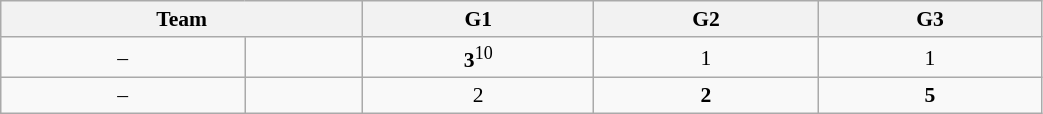<table class="wikitable" style="font-size:90%; width: 55%; text-align: center">
<tr>
<th colspan=2>Team</th>
<th>G1</th>
<th>G2</th>
<th>G3</th>
</tr>
<tr>
<td>–</td>
<td></td>
<td><strong>3</strong><sup>10</sup></td>
<td>1</td>
<td>1</td>
</tr>
<tr>
<td>–</td>
<td><strong></strong></td>
<td>2</td>
<td><strong>2</strong></td>
<td><strong>5</strong></td>
</tr>
</table>
